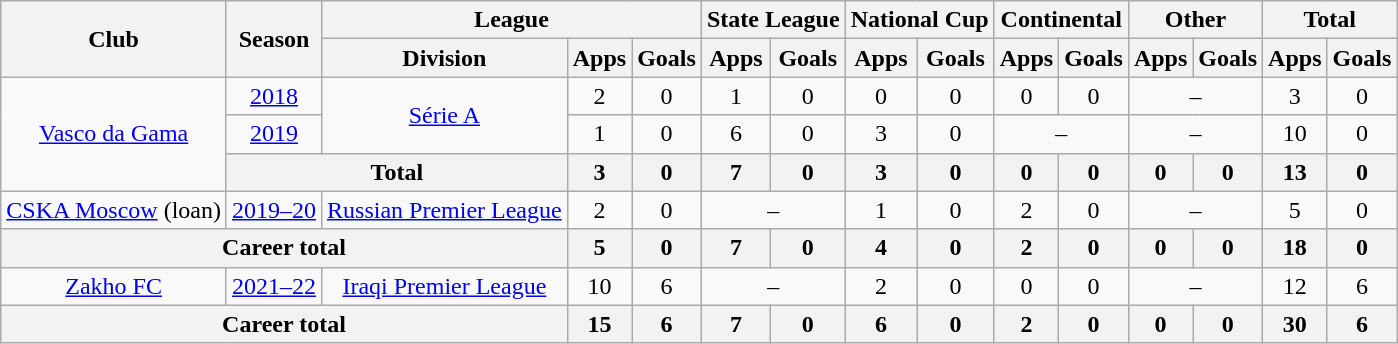<table class="wikitable" style="text-align: center;">
<tr>
<th rowspan="2">Club</th>
<th rowspan="2">Season</th>
<th colspan="3">League</th>
<th colspan="2">State League</th>
<th colspan="2">National Cup</th>
<th colspan="2">Continental</th>
<th colspan="2">Other</th>
<th colspan="2">Total</th>
</tr>
<tr>
<th>Division</th>
<th>Apps</th>
<th>Goals</th>
<th>Apps</th>
<th>Goals</th>
<th>Apps</th>
<th>Goals</th>
<th>Apps</th>
<th>Goals</th>
<th>Apps</th>
<th>Goals</th>
<th>Apps</th>
<th>Goals</th>
</tr>
<tr>
<td rowspan="3"><a href='#'>Vasco da Gama</a></td>
<td><a href='#'>2018</a></td>
<td rowspan="2"><a href='#'>Série A</a></td>
<td>2</td>
<td>0</td>
<td>1</td>
<td>0</td>
<td>0</td>
<td>0</td>
<td>0</td>
<td>0</td>
<td colspan="2">–</td>
<td>3</td>
<td>0</td>
</tr>
<tr>
<td><a href='#'>2019</a></td>
<td>1</td>
<td>0</td>
<td>6</td>
<td>0</td>
<td>3</td>
<td>0</td>
<td colspan="2">–</td>
<td colspan="2">–</td>
<td>10</td>
<td>0</td>
</tr>
<tr>
<th colspan="2">Total</th>
<th>3</th>
<th>0</th>
<th>7</th>
<th>0</th>
<th>3</th>
<th>0</th>
<th>0</th>
<th>0</th>
<th>0</th>
<th>0</th>
<th>13</th>
<th>0</th>
</tr>
<tr>
<td><a href='#'>CSKA Moscow</a> (loan)</td>
<td><a href='#'>2019–20</a></td>
<td><a href='#'>Russian Premier League</a></td>
<td>2</td>
<td>0</td>
<td colspan="2">–</td>
<td>1</td>
<td>0</td>
<td>2</td>
<td>0</td>
<td colspan="2">–</td>
<td>5</td>
<td>0</td>
</tr>
<tr>
<th colspan="3">Career total</th>
<th>5</th>
<th>0</th>
<th>7</th>
<th>0</th>
<th>4</th>
<th>0</th>
<th>2</th>
<th>0</th>
<th>0</th>
<th>0</th>
<th>18</th>
<th>0</th>
</tr>
<tr>
<td><a href='#'>Zakho FC</a></td>
<td><a href='#'>2021–22</a></td>
<td><a href='#'>Iraqi Premier League</a></td>
<td>10</td>
<td>6</td>
<td colspan="2">–</td>
<td>2</td>
<td>0</td>
<td>0</td>
<td>0</td>
<td colspan="2">–</td>
<td>12</td>
<td>6</td>
</tr>
<tr>
<th colspan="3">Career total</th>
<th>15</th>
<th>6</th>
<th>7</th>
<th>0</th>
<th>6</th>
<th>0</th>
<th>2</th>
<th>0</th>
<th>0</th>
<th>0</th>
<th>30</th>
<th>6</th>
</tr>
</table>
